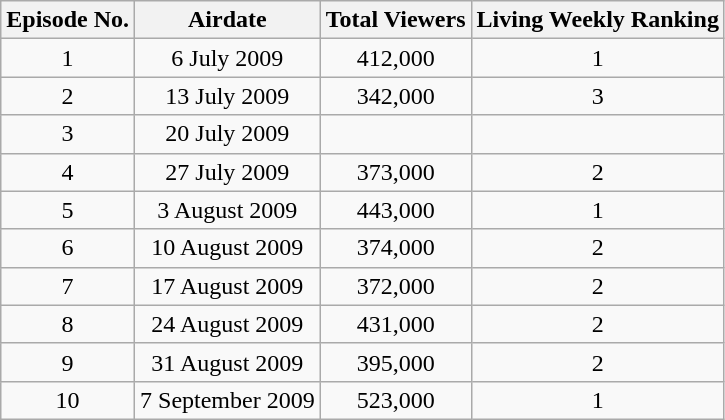<table class="wikitable" style="text-align:center;">
<tr>
<th>Episode No.</th>
<th>Airdate</th>
<th>Total Viewers</th>
<th>Living Weekly Ranking</th>
</tr>
<tr>
<td>1</td>
<td>6 July 2009</td>
<td>412,000</td>
<td>1</td>
</tr>
<tr>
<td>2</td>
<td>13 July 2009</td>
<td>342,000</td>
<td>3</td>
</tr>
<tr>
<td>3</td>
<td>20 July 2009</td>
<td></td>
<td></td>
</tr>
<tr>
<td>4</td>
<td>27 July 2009</td>
<td>373,000</td>
<td>2</td>
</tr>
<tr>
<td>5</td>
<td>3 August 2009</td>
<td>443,000</td>
<td>1</td>
</tr>
<tr>
<td>6</td>
<td>10 August 2009</td>
<td>374,000</td>
<td>2</td>
</tr>
<tr>
<td>7</td>
<td>17 August 2009</td>
<td>372,000</td>
<td>2</td>
</tr>
<tr>
<td>8</td>
<td>24 August 2009</td>
<td>431,000</td>
<td>2</td>
</tr>
<tr>
<td>9</td>
<td>31 August 2009</td>
<td>395,000</td>
<td>2</td>
</tr>
<tr>
<td>10</td>
<td>7 September 2009</td>
<td>523,000</td>
<td>1</td>
</tr>
</table>
